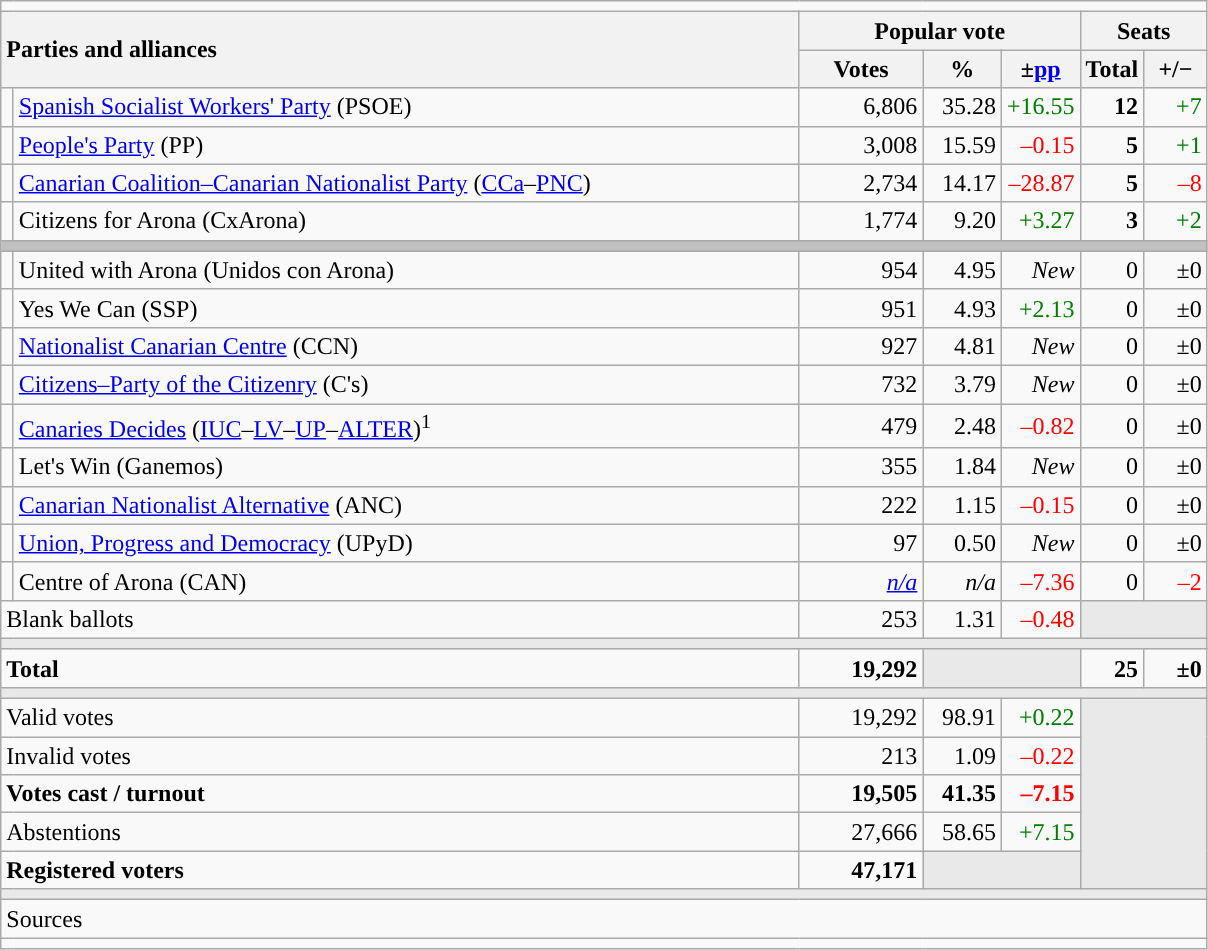<table class="wikitable" style="text-align:right;">
<tr>
<td colspan="7"></td>
</tr>
<tr>
<th style="text-align:left;" rowspan="2" colspan="2" width="525">Parties and alliances</th>
<th colspan="3">Popular vote</th>
<th colspan="2">Seats</th>
</tr>
<tr>
<th width="75">Votes</th>
<th width="45">%</th>
<th width="45">±<a href='#'>pp</a></th>
<th width="35">Total</th>
<th width="35">+/−</th>
</tr>
<tr>
<td width="1" style="color:inherit;background:"></td>
<td align="left"><a href='#'>Spanish Socialist Workers' Party</a> (PSOE)</td>
<td>6,806</td>
<td>35.28</td>
<td style="color:green;">+16.55</td>
<td><strong>12</strong></td>
<td style="color:green;">+7</td>
</tr>
<tr>
<td style="color:inherit;background:"></td>
<td align="left"><a href='#'>People's Party</a> (PP)</td>
<td>3,008</td>
<td>15.59</td>
<td style="color:red;">–0.15</td>
<td><strong>5</strong></td>
<td style="color:green;">+1</td>
</tr>
<tr>
<td style="color:inherit;background:"></td>
<td align="left"><a href='#'>Canarian Coalition–Canarian Nationalist Party</a> (<a href='#'>CCa</a>–<a href='#'>PNC</a>)</td>
<td>2,734</td>
<td>14.17</td>
<td style="color:red;">–28.87</td>
<td><strong>5</strong></td>
<td style="color:red;">–8</td>
</tr>
<tr>
<td style="color:inherit;background:"></td>
<td align="left">Citizens for Arona (CxArona)</td>
<td>1,774</td>
<td>9.20</td>
<td style="color:green;">+3.27</td>
<td><strong>3</strong></td>
<td style="color:green;">+2</td>
</tr>
<tr>
<td colspan="7" bgcolor="#C0C0C0"></td>
</tr>
<tr>
<td style="color:inherit;background:"></td>
<td align="left">United with Arona (Unidos con Arona)</td>
<td>954</td>
<td>4.95</td>
<td><em>New</em></td>
<td>0</td>
<td>±0</td>
</tr>
<tr>
<td style="color:inherit;background:"></td>
<td align="left">Yes We Can (SSP)</td>
<td>951</td>
<td>4.93</td>
<td style="color:green;">+2.13</td>
<td>0</td>
<td>±0</td>
</tr>
<tr>
<td style="color:inherit;background:"></td>
<td align="left"><a href='#'>Nationalist Canarian Centre</a> (CCN)</td>
<td>927</td>
<td>4.81</td>
<td><em>New</em></td>
<td>0</td>
<td>±0</td>
</tr>
<tr>
<td style="color:inherit;background:"></td>
<td align="left"><a href='#'>Citizens–Party of the Citizenry</a> (C's)</td>
<td>732</td>
<td>3.79</td>
<td><em>New</em></td>
<td>0</td>
<td>±0</td>
</tr>
<tr>
<td style="color:inherit;background:"></td>
<td align="left"><a href='#'>Canaries Decides</a> (<a href='#'>IUC</a>–<a href='#'>LV</a>–<a href='#'>UP</a>–<a href='#'>ALTER</a>)<sup>1</sup></td>
<td>479</td>
<td>2.48</td>
<td style="color:red;">–0.82</td>
<td>0</td>
<td>±0</td>
</tr>
<tr>
<td style="color:inherit;background:"></td>
<td align="left">Let's Win (Ganemos)</td>
<td>355</td>
<td>1.84</td>
<td><em>New</em></td>
<td>0</td>
<td>±0</td>
</tr>
<tr>
<td style="color:inherit;background:"></td>
<td align="left"><a href='#'>Canarian Nationalist Alternative</a> (ANC)</td>
<td>222</td>
<td>1.15</td>
<td style="color:red;">–0.15</td>
<td>0</td>
<td>±0</td>
</tr>
<tr>
<td style="color:inherit;background:"></td>
<td align="left"><a href='#'>Union, Progress and Democracy</a> (UPyD)</td>
<td>97</td>
<td>0.50</td>
<td><em>New</em></td>
<td>0</td>
<td>±0</td>
</tr>
<tr>
<td style="color:inherit;background:"></td>
<td align="left">Centre of Arona (CAN)</td>
<td><em><a href='#'>n/a</a></em></td>
<td><em>n/a</em></td>
<td style="color:red;">–7.36</td>
<td>0</td>
<td style="color:red;">–2</td>
</tr>
<tr>
<td align="left" colspan="2">Blank ballots</td>
<td>253</td>
<td>1.31</td>
<td style="color:red;">–0.48</td>
<td bgcolor="#E9E9E9" colspan="2"></td>
</tr>
<tr>
<td colspan="7" bgcolor="#E9E9E9"></td>
</tr>
<tr style="font-weight:bold;">
<td align="left" colspan="2">Total</td>
<td>19,292</td>
<td bgcolor="#E9E9E9" colspan="2"></td>
<td>25</td>
<td>±0</td>
</tr>
<tr>
<td colspan="7" bgcolor="#E9E9E9"></td>
</tr>
<tr>
<td align="left" colspan="2">Valid votes</td>
<td>19,292</td>
<td>98.91</td>
<td style="color:green;">+0.22</td>
<td bgcolor="#E9E9E9" colspan="2" rowspan="5"></td>
</tr>
<tr>
<td align="left" colspan="2">Invalid votes</td>
<td>213</td>
<td>1.09</td>
<td style="color:red;">–0.22</td>
</tr>
<tr style="font-weight:bold;">
<td align="left" colspan="2">Votes cast / turnout</td>
<td>19,505</td>
<td>41.35</td>
<td style="color:red;">–7.15</td>
</tr>
<tr>
<td align="left" colspan="2">Abstentions</td>
<td>27,666</td>
<td>58.65</td>
<td style="color:green;">+7.15</td>
</tr>
<tr style="font-weight:bold;">
<td align="left" colspan="2">Registered voters</td>
<td>47,171</td>
<td bgcolor="#E9E9E9" colspan="2"></td>
</tr>
<tr>
<td colspan="7" bgcolor="#E9E9E9"></td>
</tr>
<tr>
<td align="left" colspan="7">Sources</td>
</tr>
<tr>
<td colspan="7" style="text-align:left; max-width:790px;"></td>
</tr>
</table>
